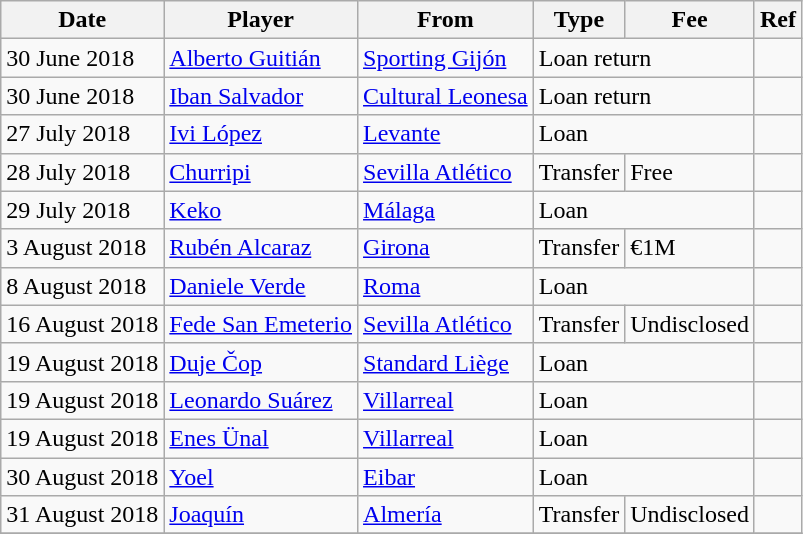<table class="wikitable">
<tr>
<th>Date</th>
<th>Player</th>
<th>From</th>
<th>Type</th>
<th>Fee</th>
<th>Ref</th>
</tr>
<tr>
<td>30 June 2018</td>
<td> <a href='#'>Alberto Guitián</a></td>
<td> <a href='#'>Sporting Gijón</a></td>
<td colspan=2>Loan return</td>
<td></td>
</tr>
<tr>
<td>30 June 2018</td>
<td> <a href='#'>Iban Salvador</a></td>
<td> <a href='#'>Cultural Leonesa</a></td>
<td colspan=2>Loan return</td>
<td></td>
</tr>
<tr>
<td>27 July 2018</td>
<td> <a href='#'>Ivi López</a></td>
<td> <a href='#'>Levante</a></td>
<td colspan=2>Loan</td>
<td></td>
</tr>
<tr>
<td>28 July 2018</td>
<td> <a href='#'>Churripi</a></td>
<td> <a href='#'>Sevilla Atlético</a></td>
<td>Transfer</td>
<td>Free</td>
<td></td>
</tr>
<tr>
<td>29 July 2018</td>
<td> <a href='#'>Keko</a></td>
<td> <a href='#'>Málaga</a></td>
<td colspan=2>Loan</td>
<td></td>
</tr>
<tr>
<td>3 August 2018</td>
<td> <a href='#'>Rubén Alcaraz</a></td>
<td> <a href='#'>Girona</a></td>
<td>Transfer</td>
<td>€1M</td>
<td></td>
</tr>
<tr>
<td>8 August 2018</td>
<td> <a href='#'>Daniele Verde</a></td>
<td> <a href='#'>Roma</a></td>
<td colspan=2>Loan</td>
<td></td>
</tr>
<tr>
<td>16 August 2018</td>
<td> <a href='#'>Fede San Emeterio</a></td>
<td> <a href='#'>Sevilla Atlético</a></td>
<td>Transfer</td>
<td>Undisclosed</td>
<td></td>
</tr>
<tr>
<td>19 August 2018</td>
<td> <a href='#'>Duje Čop</a></td>
<td> <a href='#'>Standard Liège</a></td>
<td colspan=2>Loan</td>
<td></td>
</tr>
<tr>
<td>19 August 2018</td>
<td> <a href='#'>Leonardo Suárez</a></td>
<td> <a href='#'>Villarreal</a></td>
<td colspan=2>Loan</td>
<td></td>
</tr>
<tr>
<td>19 August 2018</td>
<td> <a href='#'>Enes Ünal</a></td>
<td> <a href='#'>Villarreal</a></td>
<td colspan=2>Loan</td>
<td></td>
</tr>
<tr>
<td>30 August 2018</td>
<td> <a href='#'>Yoel</a></td>
<td> <a href='#'>Eibar</a></td>
<td colspan=2>Loan</td>
<td></td>
</tr>
<tr>
<td>31 August 2018</td>
<td> <a href='#'>Joaquín</a></td>
<td> <a href='#'>Almería</a></td>
<td>Transfer</td>
<td>Undisclosed</td>
<td></td>
</tr>
<tr>
</tr>
</table>
